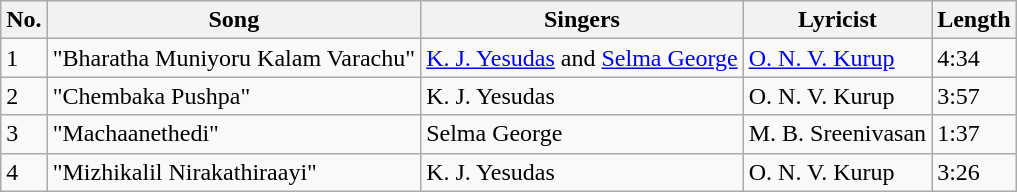<table class="wikitable">
<tr>
<th>No.</th>
<th>Song</th>
<th>Singers</th>
<th>Lyricist</th>
<th>Length</th>
</tr>
<tr>
<td>1</td>
<td>"Bharatha Muniyoru Kalam Varachu"</td>
<td><a href='#'>K.&nbsp;J. Yesudas</a> and <a href='#'>Selma George</a></td>
<td><a href='#'>O.&nbsp;N.&nbsp;V. Kurup</a></td>
<td>4:34</td>
</tr>
<tr>
<td>2</td>
<td>"Chembaka Pushpa"</td>
<td>K. J. Yesudas</td>
<td>O. N. V. Kurup</td>
<td>3:57</td>
</tr>
<tr>
<td>3</td>
<td>"Machaanethedi"</td>
<td>Selma George</td>
<td>M. B. Sreenivasan</td>
<td>1:37</td>
</tr>
<tr>
<td>4</td>
<td>"Mizhikalil Nirakathiraayi"</td>
<td>K. J. Yesudas</td>
<td>O. N. V. Kurup</td>
<td>3:26</td>
</tr>
</table>
